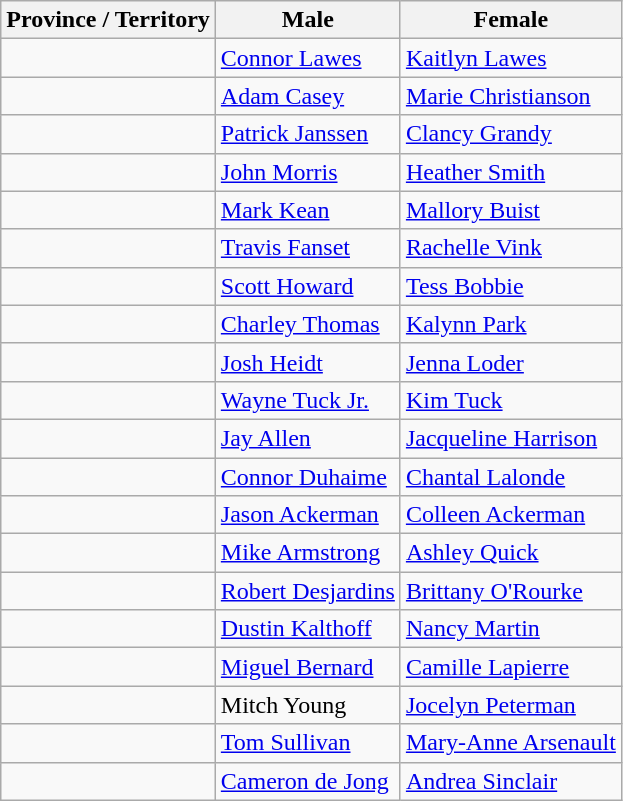<table class="wikitable">
<tr>
<th>Province / Territory</th>
<th>Male</th>
<th>Female</th>
</tr>
<tr>
<td><br></td>
<td><a href='#'>Connor Lawes</a></td>
<td><a href='#'>Kaitlyn Lawes</a></td>
</tr>
<tr>
<td></td>
<td><a href='#'>Adam Casey</a></td>
<td><a href='#'>Marie Christianson</a></td>
</tr>
<tr>
<td></td>
<td><a href='#'>Patrick Janssen</a></td>
<td><a href='#'>Clancy Grandy</a></td>
</tr>
<tr>
<td> <br> </td>
<td><a href='#'>John Morris</a></td>
<td><a href='#'>Heather Smith</a></td>
</tr>
<tr>
<td></td>
<td><a href='#'>Mark Kean</a></td>
<td><a href='#'>Mallory Buist</a></td>
</tr>
<tr>
<td></td>
<td><a href='#'>Travis Fanset</a></td>
<td><a href='#'>Rachelle Vink</a></td>
</tr>
<tr>
<td></td>
<td><a href='#'>Scott Howard</a></td>
<td><a href='#'>Tess Bobbie</a></td>
</tr>
<tr>
<td></td>
<td><a href='#'>Charley Thomas</a></td>
<td><a href='#'>Kalynn Park</a></td>
</tr>
<tr>
<td> <br> </td>
<td><a href='#'>Josh Heidt</a></td>
<td><a href='#'>Jenna Loder</a></td>
</tr>
<tr>
<td></td>
<td><a href='#'>Wayne Tuck Jr.</a></td>
<td><a href='#'>Kim Tuck</a></td>
</tr>
<tr>
<td></td>
<td><a href='#'>Jay Allen</a></td>
<td><a href='#'>Jacqueline Harrison</a></td>
</tr>
<tr>
<td></td>
<td><a href='#'>Connor Duhaime</a></td>
<td><a href='#'>Chantal Lalonde</a></td>
</tr>
<tr>
<td></td>
<td><a href='#'>Jason Ackerman</a></td>
<td><a href='#'>Colleen Ackerman</a></td>
</tr>
<tr>
<td></td>
<td><a href='#'>Mike Armstrong</a></td>
<td><a href='#'>Ashley Quick</a></td>
</tr>
<tr>
<td></td>
<td><a href='#'>Robert Desjardins</a></td>
<td><a href='#'>Brittany O'Rourke</a></td>
</tr>
<tr>
<td></td>
<td><a href='#'>Dustin Kalthoff</a></td>
<td><a href='#'>Nancy Martin</a></td>
</tr>
<tr>
<td></td>
<td><a href='#'>Miguel Bernard</a></td>
<td><a href='#'>Camille Lapierre</a></td>
</tr>
<tr>
<td><br></td>
<td>Mitch Young</td>
<td><a href='#'>Jocelyn Peterman</a></td>
</tr>
<tr>
<td></td>
<td><a href='#'>Tom Sullivan</a></td>
<td><a href='#'>Mary-Anne Arsenault</a></td>
</tr>
<tr>
<td><br></td>
<td><a href='#'>Cameron de Jong</a></td>
<td><a href='#'>Andrea Sinclair</a></td>
</tr>
</table>
